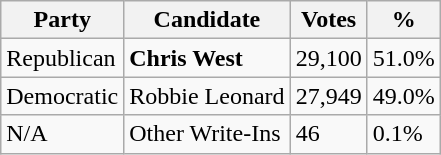<table class="wikitable">
<tr>
<th>Party</th>
<th>Candidate</th>
<th>Votes</th>
<th>%</th>
</tr>
<tr>
<td>Republican</td>
<td><strong>Chris West</strong></td>
<td>29,100</td>
<td>51.0%</td>
</tr>
<tr>
<td>Democratic</td>
<td>Robbie Leonard</td>
<td>27,949</td>
<td>49.0%</td>
</tr>
<tr>
<td>N/A</td>
<td>Other Write-Ins</td>
<td>46</td>
<td>0.1%</td>
</tr>
</table>
